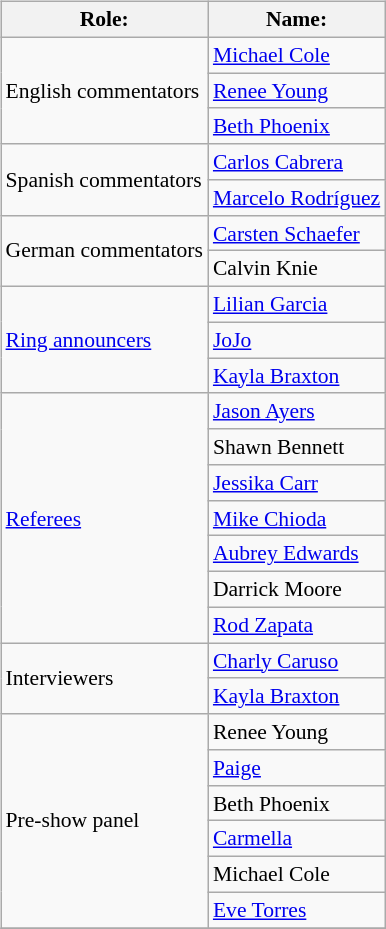<table class=wikitable style="font-size:90%; margin: 0.5em 0 0.5em 1em; float: right; clear: right;">
<tr>
<th>Role:</th>
<th>Name:</th>
</tr>
<tr>
<td rowspan=3>English commentators</td>
<td><a href='#'>Michael Cole</a></td>
</tr>
<tr>
<td><a href='#'>Renee Young</a></td>
</tr>
<tr>
<td><a href='#'>Beth Phoenix</a></td>
</tr>
<tr>
<td rowspan=2>Spanish commentators</td>
<td><a href='#'>Carlos Cabrera</a></td>
</tr>
<tr>
<td><a href='#'>Marcelo Rodríguez</a></td>
</tr>
<tr>
<td rowspan=2>German commentators</td>
<td><a href='#'>Carsten Schaefer</a></td>
</tr>
<tr>
<td>Calvin Knie</td>
</tr>
<tr>
<td rowspan=3><a href='#'>Ring announcers</a></td>
<td><a href='#'>Lilian Garcia</a></td>
</tr>
<tr>
<td><a href='#'>JoJo</a></td>
</tr>
<tr>
<td><a href='#'>Kayla Braxton</a></td>
</tr>
<tr>
<td rowspan=7><a href='#'>Referees</a></td>
<td><a href='#'>Jason Ayers</a></td>
</tr>
<tr>
<td>Shawn Bennett</td>
</tr>
<tr>
<td><a href='#'>Jessika Carr</a></td>
</tr>
<tr>
<td><a href='#'>Mike Chioda</a></td>
</tr>
<tr>
<td><a href='#'>Aubrey Edwards</a></td>
</tr>
<tr>
<td>Darrick Moore</td>
</tr>
<tr>
<td><a href='#'>Rod Zapata</a></td>
</tr>
<tr>
<td rowspan=2>Interviewers</td>
<td><a href='#'>Charly Caruso</a></td>
</tr>
<tr>
<td><a href='#'>Kayla Braxton</a></td>
</tr>
<tr>
<td rowspan=6>Pre-show panel</td>
<td>Renee Young</td>
</tr>
<tr>
<td><a href='#'>Paige</a></td>
</tr>
<tr>
<td>Beth Phoenix</td>
</tr>
<tr>
<td><a href='#'>Carmella</a></td>
</tr>
<tr>
<td>Michael Cole</td>
</tr>
<tr>
<td><a href='#'>Eve Torres</a></td>
</tr>
<tr>
</tr>
</table>
